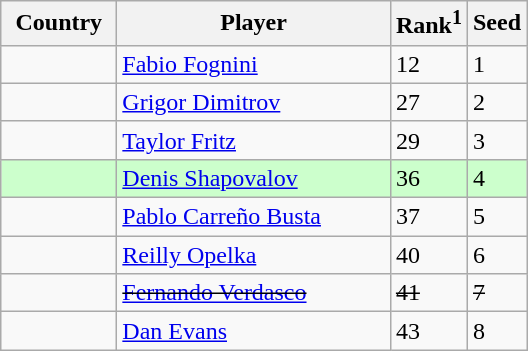<table class="sortable wikitable">
<tr>
<th width="70">Country</th>
<th width="175">Player</th>
<th>Rank<sup>1</sup></th>
<th>Seed</th>
</tr>
<tr>
<td></td>
<td><a href='#'>Fabio Fognini</a></td>
<td>12</td>
<td>1</td>
</tr>
<tr>
<td></td>
<td><a href='#'>Grigor Dimitrov</a></td>
<td>27</td>
<td>2</td>
</tr>
<tr>
<td></td>
<td><a href='#'>Taylor Fritz</a></td>
<td>29</td>
<td>3</td>
</tr>
<tr style="background:#cfc;">
<td></td>
<td><a href='#'>Denis Shapovalov</a></td>
<td>36</td>
<td>4</td>
</tr>
<tr>
<td></td>
<td><a href='#'>Pablo Carreño Busta</a></td>
<td>37</td>
<td>5</td>
</tr>
<tr>
<td></td>
<td><a href='#'>Reilly Opelka</a></td>
<td>40</td>
<td>6</td>
</tr>
<tr>
<td><s></s></td>
<td><s><a href='#'>Fernando Verdasco</a></s></td>
<td><s>41</s></td>
<td><s>7</s></td>
</tr>
<tr>
<td></td>
<td><a href='#'>Dan Evans</a></td>
<td>43</td>
<td>8</td>
</tr>
</table>
